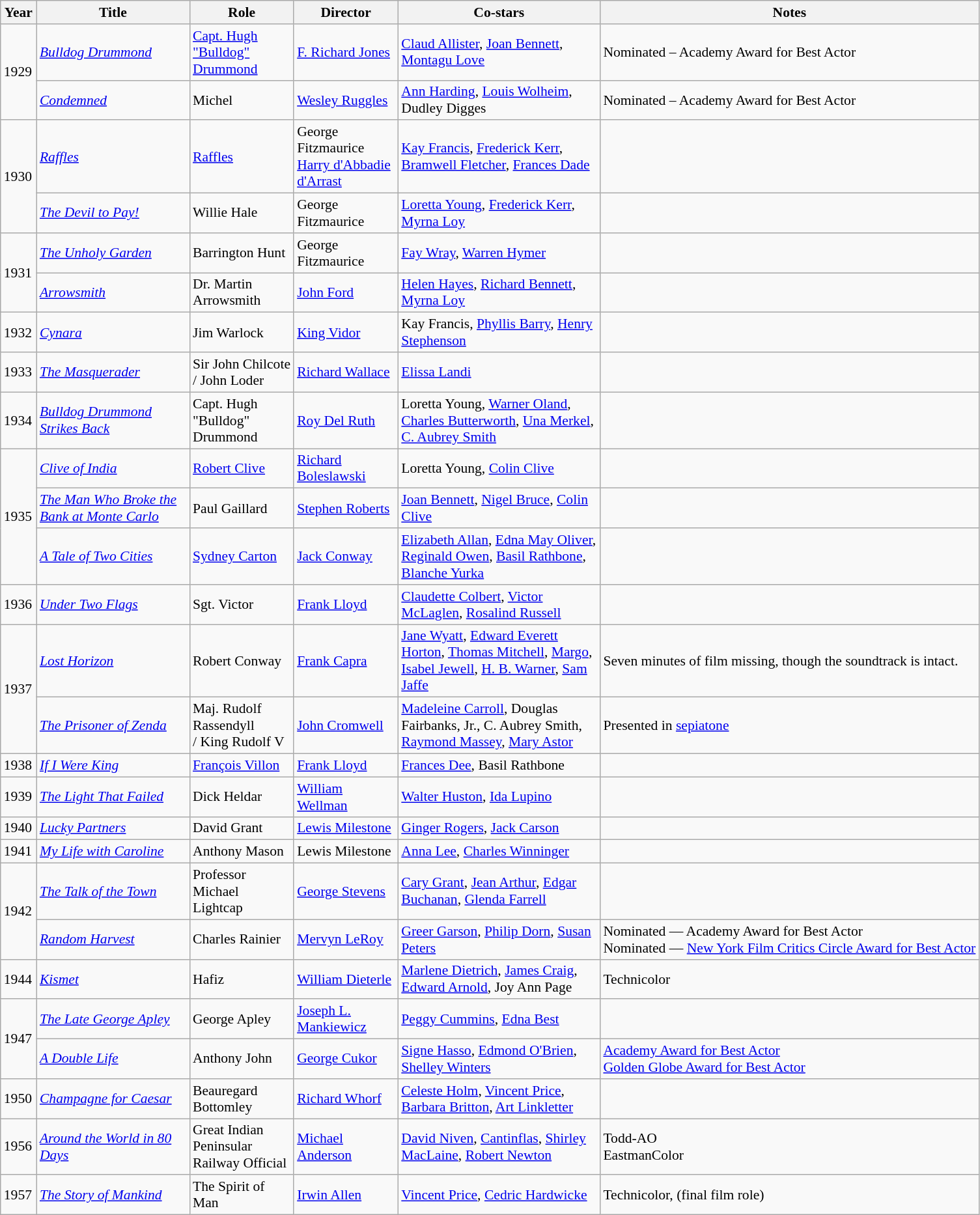<table class="wikitable" style="font-size: 90%;">
<tr>
<th width=30px>Year</th>
<th width=150px>Title</th>
<th width=100px>Role</th>
<th width=100px>Director</th>
<th width=200px>Co-stars</th>
<th>Notes</th>
</tr>
<tr>
<td rowspan=2>1929</td>
<td><em><a href='#'>Bulldog Drummond</a></em></td>
<td><a href='#'>Capt. Hugh "Bulldog" Drummond</a></td>
<td><a href='#'>F. Richard Jones</a></td>
<td><a href='#'>Claud Allister</a>, <a href='#'>Joan Bennett</a>, <a href='#'>Montagu Love</a></td>
<td>Nominated – Academy Award for Best Actor</td>
</tr>
<tr>
<td><em><a href='#'>Condemned</a></em></td>
<td>Michel</td>
<td><a href='#'>Wesley Ruggles</a></td>
<td><a href='#'>Ann Harding</a>, <a href='#'>Louis Wolheim</a>, Dudley Digges</td>
<td>Nominated – Academy Award for Best Actor</td>
</tr>
<tr>
<td rowspan=2>1930</td>
<td><em><a href='#'>Raffles</a></em></td>
<td><a href='#'>Raffles</a></td>
<td>George Fitzmaurice<br><a href='#'>Harry d'Abbadie d'Arrast</a></td>
<td><a href='#'>Kay Francis</a>, <a href='#'>Frederick Kerr</a>, <a href='#'>Bramwell Fletcher</a>, <a href='#'>Frances Dade</a></td>
<td></td>
</tr>
<tr>
<td><em><a href='#'>The Devil to Pay!</a></em></td>
<td>Willie Hale</td>
<td>George Fitzmaurice</td>
<td><a href='#'>Loretta Young</a>, <a href='#'>Frederick Kerr</a>, <a href='#'>Myrna Loy</a></td>
<td></td>
</tr>
<tr>
<td rowspan=2>1931</td>
<td><em><a href='#'>The Unholy Garden</a></em></td>
<td>Barrington Hunt</td>
<td>George Fitzmaurice</td>
<td><a href='#'>Fay Wray</a>, <a href='#'>Warren Hymer</a></td>
<td></td>
</tr>
<tr>
<td><em><a href='#'>Arrowsmith</a></em></td>
<td>Dr. Martin Arrowsmith</td>
<td><a href='#'>John Ford</a></td>
<td><a href='#'>Helen Hayes</a>, <a href='#'>Richard Bennett</a>, <a href='#'>Myrna Loy</a></td>
<td></td>
</tr>
<tr>
<td>1932</td>
<td><em><a href='#'>Cynara</a></em></td>
<td>Jim Warlock</td>
<td><a href='#'>King Vidor</a></td>
<td>Kay Francis, <a href='#'>Phyllis Barry</a>, <a href='#'>Henry Stephenson</a></td>
<td></td>
</tr>
<tr>
<td>1933</td>
<td><em><a href='#'>The Masquerader</a></em></td>
<td>Sir John Chilcote / John Loder</td>
<td><a href='#'>Richard Wallace</a></td>
<td><a href='#'>Elissa Landi</a></td>
<td></td>
</tr>
<tr>
<td>1934</td>
<td><em><a href='#'>Bulldog Drummond Strikes Back</a></em></td>
<td>Capt. Hugh "Bulldog" Drummond</td>
<td><a href='#'>Roy Del Ruth</a></td>
<td>Loretta Young, <a href='#'>Warner Oland</a>, <a href='#'>Charles Butterworth</a>, <a href='#'>Una Merkel</a>, <a href='#'>C. Aubrey Smith</a></td>
<td></td>
</tr>
<tr>
<td rowspan=3>1935</td>
<td><em><a href='#'>Clive of India</a></em></td>
<td><a href='#'>Robert Clive</a></td>
<td><a href='#'>Richard Boleslawski</a></td>
<td>Loretta Young, <a href='#'>Colin Clive</a></td>
<td></td>
</tr>
<tr>
<td><em><a href='#'>The Man Who Broke the Bank at Monte Carlo</a></em></td>
<td>Paul Gaillard</td>
<td><a href='#'>Stephen Roberts</a></td>
<td><a href='#'>Joan Bennett</a>, <a href='#'>Nigel Bruce</a>, <a href='#'>Colin Clive</a></td>
<td></td>
</tr>
<tr>
<td><em><a href='#'>A Tale of Two Cities</a></em></td>
<td><a href='#'>Sydney Carton</a></td>
<td><a href='#'>Jack Conway</a></td>
<td><a href='#'>Elizabeth Allan</a>, <a href='#'>Edna May Oliver</a>, <a href='#'>Reginald Owen</a>, <a href='#'>Basil Rathbone</a>, <a href='#'>Blanche Yurka</a></td>
<td></td>
</tr>
<tr>
<td>1936</td>
<td><em><a href='#'>Under Two Flags</a></em></td>
<td>Sgt. Victor</td>
<td><a href='#'>Frank Lloyd</a></td>
<td><a href='#'>Claudette Colbert</a>, <a href='#'>Victor McLaglen</a>, <a href='#'>Rosalind Russell</a></td>
<td></td>
</tr>
<tr>
<td rowspan=2>1937</td>
<td><em><a href='#'>Lost Horizon</a></em></td>
<td>Robert Conway</td>
<td><a href='#'>Frank Capra</a></td>
<td><a href='#'>Jane Wyatt</a>, <a href='#'>Edward Everett Horton</a>, <a href='#'>Thomas Mitchell</a>, <a href='#'>Margo</a>, <a href='#'>Isabel Jewell</a>, <a href='#'>H. B. Warner</a>, <a href='#'>Sam Jaffe</a></td>
<td>Seven minutes of film missing, though the soundtrack is intact.</td>
</tr>
<tr>
<td><em><a href='#'>The Prisoner of Zenda</a></em></td>
<td>Maj. Rudolf Rassendyll<br> / King Rudolf V</td>
<td><a href='#'>John Cromwell</a></td>
<td><a href='#'>Madeleine Carroll</a>, Douglas Fairbanks, Jr., C. Aubrey Smith, <a href='#'>Raymond Massey</a>, <a href='#'>Mary Astor</a></td>
<td>Presented in <a href='#'>sepiatone</a></td>
</tr>
<tr>
<td>1938</td>
<td><em><a href='#'>If I Were King</a></em></td>
<td><a href='#'>François Villon</a></td>
<td><a href='#'>Frank Lloyd</a></td>
<td><a href='#'>Frances Dee</a>, Basil Rathbone</td>
<td></td>
</tr>
<tr>
<td>1939</td>
<td><em><a href='#'>The Light That Failed</a></em></td>
<td>Dick Heldar</td>
<td><a href='#'>William Wellman</a></td>
<td><a href='#'>Walter Huston</a>, <a href='#'>Ida Lupino</a></td>
<td></td>
</tr>
<tr>
<td>1940</td>
<td><em><a href='#'>Lucky Partners</a></em></td>
<td>David Grant</td>
<td><a href='#'>Lewis Milestone</a></td>
<td><a href='#'>Ginger Rogers</a>, <a href='#'>Jack Carson</a></td>
<td></td>
</tr>
<tr>
<td>1941</td>
<td><em><a href='#'>My Life with Caroline</a></em></td>
<td>Anthony Mason</td>
<td>Lewis Milestone</td>
<td><a href='#'>Anna Lee</a>, <a href='#'>Charles Winninger</a></td>
<td></td>
</tr>
<tr>
<td rowspan=2>1942</td>
<td><em><a href='#'>The Talk of the Town</a></em></td>
<td>Professor Michael Lightcap</td>
<td><a href='#'>George Stevens</a></td>
<td><a href='#'>Cary Grant</a>, <a href='#'>Jean Arthur</a>, <a href='#'>Edgar Buchanan</a>, <a href='#'>Glenda Farrell</a></td>
<td></td>
</tr>
<tr>
<td><em><a href='#'>Random Harvest</a></em></td>
<td>Charles Rainier</td>
<td><a href='#'>Mervyn LeRoy</a></td>
<td><a href='#'>Greer Garson</a>, <a href='#'>Philip Dorn</a>, <a href='#'>Susan Peters</a></td>
<td>Nominated — Academy Award for Best Actor<br>Nominated — <a href='#'>New York Film Critics Circle Award for Best Actor</a></td>
</tr>
<tr>
<td>1944</td>
<td><em><a href='#'>Kismet</a></em></td>
<td>Hafiz</td>
<td><a href='#'>William Dieterle</a></td>
<td><a href='#'>Marlene Dietrich</a>, <a href='#'>James Craig</a>, <a href='#'>Edward Arnold</a>, Joy Ann Page</td>
<td>Technicolor</td>
</tr>
<tr>
<td rowspan=2>1947</td>
<td><em><a href='#'>The Late George Apley</a></em></td>
<td>George Apley</td>
<td><a href='#'>Joseph L. Mankiewicz</a></td>
<td><a href='#'>Peggy Cummins</a>, <a href='#'>Edna Best</a></td>
<td></td>
</tr>
<tr>
<td><em><a href='#'>A Double Life</a></em></td>
<td>Anthony John</td>
<td><a href='#'>George Cukor</a></td>
<td><a href='#'>Signe Hasso</a>, <a href='#'>Edmond O'Brien</a>, <a href='#'>Shelley Winters</a></td>
<td><a href='#'>Academy Award for Best Actor</a><br><a href='#'>Golden Globe Award for Best Actor</a></td>
</tr>
<tr>
<td>1950</td>
<td><em><a href='#'>Champagne for Caesar</a></em></td>
<td>Beauregard Bottomley</td>
<td><a href='#'>Richard Whorf</a></td>
<td><a href='#'>Celeste Holm</a>, <a href='#'>Vincent Price</a>, <a href='#'>Barbara Britton</a>, <a href='#'>Art Linkletter</a></td>
<td></td>
</tr>
<tr>
<td>1956</td>
<td><em><a href='#'>Around the World in 80 Days</a></em></td>
<td>Great Indian Peninsular Railway Official</td>
<td><a href='#'>Michael Anderson</a></td>
<td><a href='#'>David Niven</a>, <a href='#'>Cantinflas</a>, <a href='#'>Shirley MacLaine</a>, <a href='#'>Robert Newton</a></td>
<td>Todd-AO<br>EastmanColor</td>
</tr>
<tr>
<td>1957</td>
<td><em><a href='#'>The Story of Mankind</a></em></td>
<td>The Spirit of Man</td>
<td><a href='#'>Irwin Allen</a></td>
<td><a href='#'>Vincent Price</a>, <a href='#'>Cedric Hardwicke</a></td>
<td>Technicolor, (final film role)</td>
</tr>
</table>
